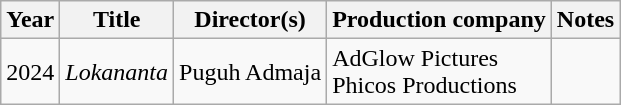<table class="wikitable sortable">
<tr>
<th>Year</th>
<th>Title</th>
<th>Director(s)</th>
<th>Production company</th>
<th>Notes</th>
</tr>
<tr>
<td>2024</td>
<td><em>Lokananta</em></td>
<td>Puguh Admaja</td>
<td>AdGlow Pictures<br>Phicos Productions</td>
<td></td>
</tr>
</table>
